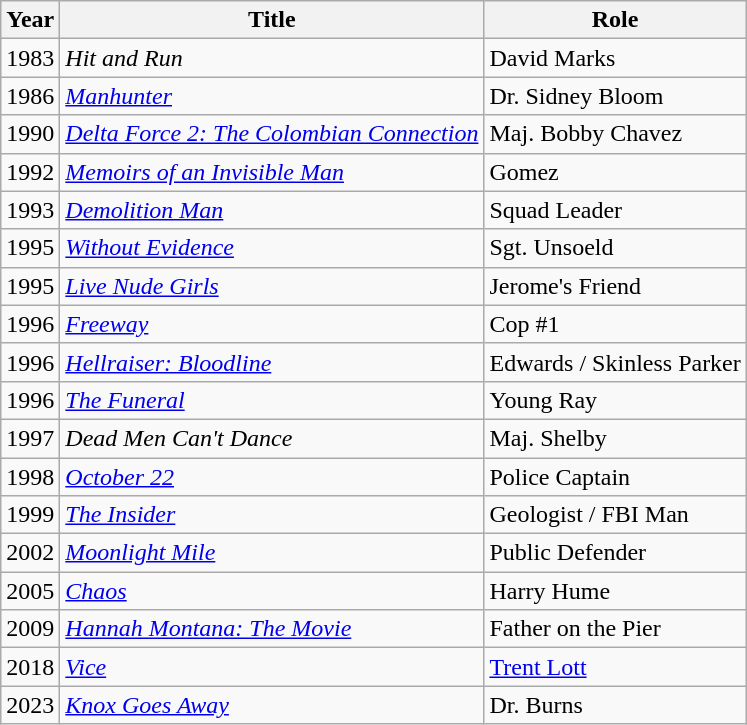<table class="wikitable sortable">
<tr>
<th>Year</th>
<th>Title</th>
<th>Role</th>
</tr>
<tr>
<td>1983</td>
<td><em>Hit and Run</em></td>
<td>David Marks</td>
</tr>
<tr>
<td>1986</td>
<td><em><a href='#'>Manhunter</a></em></td>
<td>Dr. Sidney Bloom</td>
</tr>
<tr>
<td>1990</td>
<td><em><a href='#'>Delta Force 2: The Colombian Connection</a></em></td>
<td>Maj. Bobby Chavez</td>
</tr>
<tr>
<td>1992</td>
<td><em><a href='#'>Memoirs of an Invisible Man</a></em></td>
<td>Gomez</td>
</tr>
<tr>
<td>1993</td>
<td><em><a href='#'>Demolition Man</a></em></td>
<td>Squad Leader</td>
</tr>
<tr>
<td>1995</td>
<td><em><a href='#'>Without Evidence</a></em></td>
<td>Sgt. Unsoeld</td>
</tr>
<tr>
<td>1995</td>
<td><em><a href='#'>Live Nude Girls</a></em></td>
<td>Jerome's Friend</td>
</tr>
<tr>
<td>1996</td>
<td><em><a href='#'>Freeway</a></em></td>
<td>Cop #1</td>
</tr>
<tr>
<td>1996</td>
<td><em><a href='#'>Hellraiser: Bloodline</a></em></td>
<td>Edwards / Skinless Parker</td>
</tr>
<tr>
<td>1996</td>
<td><em><a href='#'>The Funeral</a></em></td>
<td>Young Ray</td>
</tr>
<tr>
<td>1997</td>
<td><em>Dead Men Can't Dance</em></td>
<td>Maj. Shelby</td>
</tr>
<tr>
<td>1998</td>
<td><em><a href='#'>October 22</a></em></td>
<td>Police Captain</td>
</tr>
<tr>
<td>1999</td>
<td><em><a href='#'>The Insider</a></em></td>
<td>Geologist / FBI Man</td>
</tr>
<tr>
<td>2002</td>
<td><em><a href='#'>Moonlight Mile</a></em></td>
<td>Public Defender</td>
</tr>
<tr>
<td>2005</td>
<td><em><a href='#'>Chaos</a></em></td>
<td>Harry Hume</td>
</tr>
<tr>
<td>2009</td>
<td><em><a href='#'>Hannah Montana: The Movie</a></em></td>
<td>Father on the Pier</td>
</tr>
<tr>
<td>2018</td>
<td><em><a href='#'>Vice</a></em></td>
<td><a href='#'>Trent Lott</a></td>
</tr>
<tr>
<td>2023</td>
<td><em><a href='#'>Knox Goes Away</a></em></td>
<td>Dr. Burns</td>
</tr>
</table>
